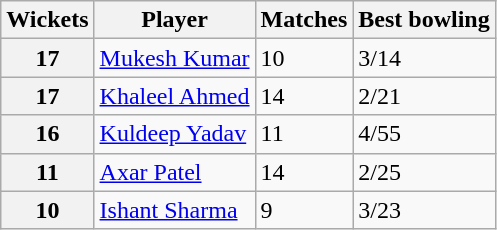<table class="wikitable">
<tr>
<th>Wickets</th>
<th>Player</th>
<th>Matches</th>
<th>Best bowling</th>
</tr>
<tr>
<th>17</th>
<td><a href='#'>Mukesh Kumar</a></td>
<td>10</td>
<td>3/14</td>
</tr>
<tr>
<th>17</th>
<td><a href='#'>Khaleel Ahmed</a></td>
<td>14</td>
<td>2/21</td>
</tr>
<tr>
<th>16</th>
<td><a href='#'>Kuldeep Yadav</a></td>
<td>11</td>
<td>4/55</td>
</tr>
<tr>
<th>11</th>
<td><a href='#'>Axar Patel</a></td>
<td>14</td>
<td>2/25</td>
</tr>
<tr>
<th>10</th>
<td><a href='#'>Ishant Sharma</a></td>
<td>9</td>
<td>3/23</td>
</tr>
</table>
